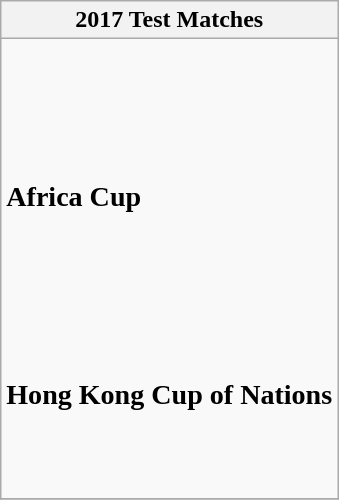<table class="wikitable collapsible collapsed">
<tr>
<th>2017 Test Matches</th>
</tr>
<tr>
<td><br><br><br><br><h3>Africa Cup</h3><br><br><br><br><h3>Hong Kong Cup of Nations</h3><br><br></td>
</tr>
<tr>
</tr>
</table>
